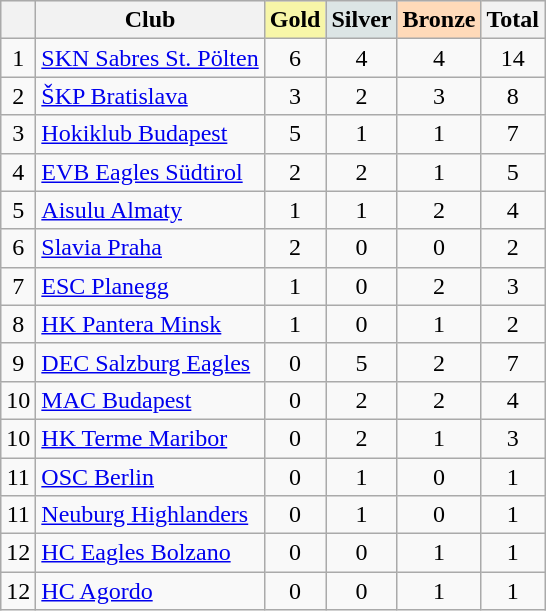<table class="wikitable sortable" style="text-align:center">
<tr bgcolor="#efefef">
<th></th>
<th>Club</th>
<th scope="col" style="background-color: #F7F6A8;"> Gold</th>
<th scope="col" style="background-color: #DCE5E5;"> Silver</th>
<th scope="col" style="background-color: #FFDAB9;"> Bronze</th>
<th>Total</th>
</tr>
<tr>
<td>1</td>
<td align="left"> <a href='#'>SKN Sabres St. Pölten</a></td>
<td>6</td>
<td>4</td>
<td>4</td>
<td>14</td>
</tr>
<tr>
<td>2</td>
<td align="left"> <a href='#'>ŠKP Bratislava</a></td>
<td>3</td>
<td>2</td>
<td>3</td>
<td>8</td>
</tr>
<tr>
<td>3</td>
<td align="left"> <a href='#'>Hokiklub Budapest</a></td>
<td>5</td>
<td>1</td>
<td>1</td>
<td>7</td>
</tr>
<tr>
<td>4</td>
<td align="left"> <a href='#'>EVB Eagles Südtirol</a></td>
<td>2</td>
<td>2</td>
<td>1</td>
<td>5</td>
</tr>
<tr>
<td>5</td>
<td align="left"> <a href='#'>Aisulu Almaty</a></td>
<td>1</td>
<td>1</td>
<td>2</td>
<td>4</td>
</tr>
<tr>
<td>6</td>
<td align="left"> <a href='#'>Slavia Praha</a></td>
<td>2</td>
<td>0</td>
<td>0</td>
<td>2</td>
</tr>
<tr>
<td>7</td>
<td align="left"> <a href='#'>ESC Planegg</a></td>
<td>1</td>
<td>0</td>
<td>2</td>
<td>3</td>
</tr>
<tr>
<td>8</td>
<td align="left"> <a href='#'>HK Pantera Minsk</a></td>
<td>1</td>
<td>0</td>
<td>1</td>
<td>2</td>
</tr>
<tr>
<td>9</td>
<td align="left"> <a href='#'>DEC Salzburg Eagles</a></td>
<td>0</td>
<td>5</td>
<td>2</td>
<td>7</td>
</tr>
<tr>
<td>10</td>
<td align="left"> <a href='#'>MAC Budapest</a></td>
<td>0</td>
<td>2</td>
<td>2</td>
<td>4</td>
</tr>
<tr>
<td>10</td>
<td align="left"> <a href='#'>HK Terme Maribor</a></td>
<td>0</td>
<td>2</td>
<td>1</td>
<td>3</td>
</tr>
<tr>
<td>11</td>
<td align="left"> <a href='#'>OSC Berlin</a></td>
<td>0</td>
<td>1</td>
<td>0</td>
<td>1</td>
</tr>
<tr>
<td>11</td>
<td align="left"> <a href='#'>Neuburg Highlanders</a></td>
<td>0</td>
<td>1</td>
<td>0</td>
<td>1</td>
</tr>
<tr>
<td>12</td>
<td align="left"> <a href='#'>HC Eagles Bolzano</a></td>
<td>0</td>
<td>0</td>
<td>1</td>
<td>1</td>
</tr>
<tr>
<td>12</td>
<td align="left"> <a href='#'>HC Agordo</a></td>
<td>0</td>
<td>0</td>
<td>1</td>
<td>1</td>
</tr>
</table>
